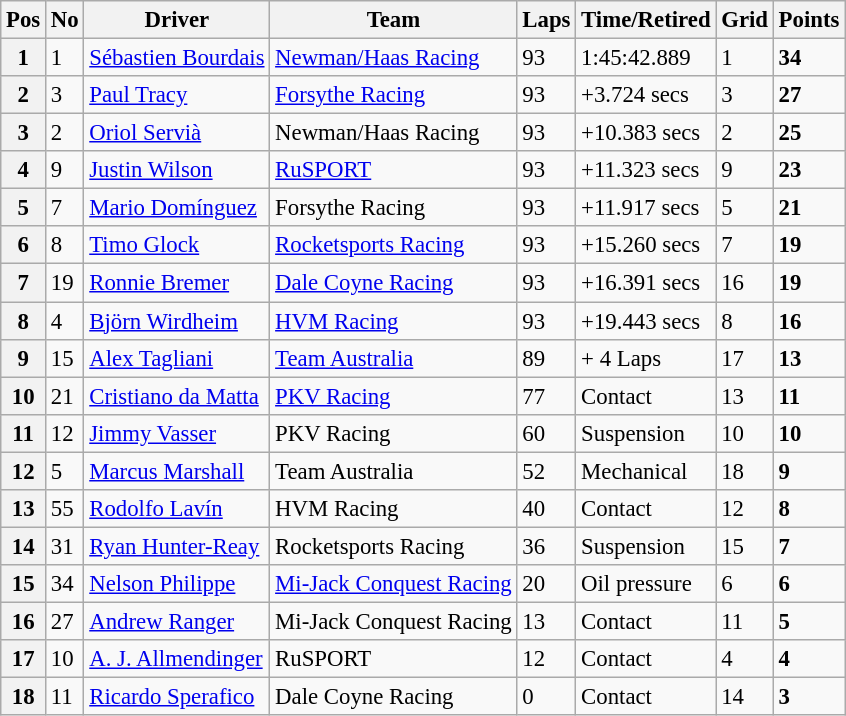<table class="wikitable" style="font-size:95%;">
<tr>
<th>Pos</th>
<th>No</th>
<th>Driver</th>
<th>Team</th>
<th>Laps</th>
<th>Time/Retired</th>
<th>Grid</th>
<th>Points</th>
</tr>
<tr>
<th>1</th>
<td>1</td>
<td> <a href='#'>Sébastien Bourdais</a></td>
<td><a href='#'>Newman/Haas Racing</a></td>
<td>93</td>
<td>1:45:42.889</td>
<td>1</td>
<td><strong>34</strong></td>
</tr>
<tr>
<th>2</th>
<td>3</td>
<td> <a href='#'>Paul Tracy</a></td>
<td><a href='#'>Forsythe Racing</a></td>
<td>93</td>
<td>+3.724 secs</td>
<td>3</td>
<td><strong>27</strong></td>
</tr>
<tr>
<th>3</th>
<td>2</td>
<td> <a href='#'>Oriol Servià</a></td>
<td>Newman/Haas Racing</td>
<td>93</td>
<td>+10.383 secs</td>
<td>2</td>
<td><strong>25</strong></td>
</tr>
<tr>
<th>4</th>
<td>9</td>
<td> <a href='#'>Justin Wilson</a></td>
<td><a href='#'>RuSPORT</a></td>
<td>93</td>
<td>+11.323 secs</td>
<td>9</td>
<td><strong>23</strong></td>
</tr>
<tr>
<th>5</th>
<td>7</td>
<td> <a href='#'>Mario Domínguez</a></td>
<td>Forsythe Racing</td>
<td>93</td>
<td>+11.917 secs</td>
<td>5</td>
<td><strong>21</strong></td>
</tr>
<tr>
<th>6</th>
<td>8</td>
<td> <a href='#'>Timo Glock</a></td>
<td><a href='#'>Rocketsports Racing</a></td>
<td>93</td>
<td>+15.260 secs</td>
<td>7</td>
<td><strong>19</strong></td>
</tr>
<tr>
<th>7</th>
<td>19</td>
<td> <a href='#'>Ronnie Bremer</a></td>
<td><a href='#'>Dale Coyne Racing</a></td>
<td>93</td>
<td>+16.391 secs</td>
<td>16</td>
<td><strong>19</strong></td>
</tr>
<tr>
<th>8</th>
<td>4</td>
<td> <a href='#'>Björn Wirdheim</a></td>
<td><a href='#'>HVM Racing</a></td>
<td>93</td>
<td>+19.443 secs</td>
<td>8</td>
<td><strong>16</strong></td>
</tr>
<tr>
<th>9</th>
<td>15</td>
<td> <a href='#'>Alex Tagliani</a></td>
<td><a href='#'>Team Australia</a></td>
<td>89</td>
<td>+ 4 Laps</td>
<td>17</td>
<td><strong>13</strong></td>
</tr>
<tr>
<th>10</th>
<td>21</td>
<td> <a href='#'>Cristiano da Matta</a></td>
<td><a href='#'>PKV Racing</a></td>
<td>77</td>
<td>Contact</td>
<td>13</td>
<td><strong>11</strong></td>
</tr>
<tr>
<th>11</th>
<td>12</td>
<td> <a href='#'>Jimmy Vasser</a></td>
<td>PKV Racing</td>
<td>60</td>
<td>Suspension</td>
<td>10</td>
<td><strong>10</strong></td>
</tr>
<tr>
<th>12</th>
<td>5</td>
<td> <a href='#'>Marcus Marshall</a></td>
<td>Team Australia</td>
<td>52</td>
<td>Mechanical</td>
<td>18</td>
<td><strong>9</strong></td>
</tr>
<tr>
<th>13</th>
<td>55</td>
<td> <a href='#'>Rodolfo Lavín</a></td>
<td>HVM Racing</td>
<td>40</td>
<td>Contact</td>
<td>12</td>
<td><strong>8</strong></td>
</tr>
<tr>
<th>14</th>
<td>31</td>
<td> <a href='#'>Ryan Hunter-Reay</a></td>
<td>Rocketsports Racing</td>
<td>36</td>
<td>Suspension</td>
<td>15</td>
<td><strong>7</strong></td>
</tr>
<tr>
<th>15</th>
<td>34</td>
<td> <a href='#'>Nelson Philippe</a></td>
<td><a href='#'>Mi-Jack Conquest Racing</a></td>
<td>20</td>
<td>Oil pressure</td>
<td>6</td>
<td><strong>6</strong></td>
</tr>
<tr>
<th>16</th>
<td>27</td>
<td> <a href='#'>Andrew Ranger</a></td>
<td>Mi-Jack Conquest Racing</td>
<td>13</td>
<td>Contact</td>
<td>11</td>
<td><strong>5</strong></td>
</tr>
<tr>
<th>17</th>
<td>10</td>
<td> <a href='#'>A. J. Allmendinger</a></td>
<td>RuSPORT</td>
<td>12</td>
<td>Contact</td>
<td>4</td>
<td><strong>4</strong></td>
</tr>
<tr>
<th>18</th>
<td>11</td>
<td> <a href='#'>Ricardo Sperafico</a></td>
<td>Dale Coyne Racing</td>
<td>0</td>
<td>Contact</td>
<td>14</td>
<td><strong>3</strong></td>
</tr>
</table>
